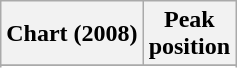<table class="wikitable sortable">
<tr>
<th>Chart (2008)</th>
<th>Peak<br>position</th>
</tr>
<tr>
</tr>
<tr>
</tr>
<tr>
</tr>
<tr>
</tr>
<tr>
</tr>
<tr>
</tr>
<tr>
</tr>
<tr>
</tr>
<tr>
</tr>
<tr>
</tr>
<tr>
</tr>
<tr>
</tr>
<tr>
</tr>
<tr>
</tr>
<tr>
</tr>
<tr>
</tr>
<tr>
</tr>
<tr>
</tr>
</table>
